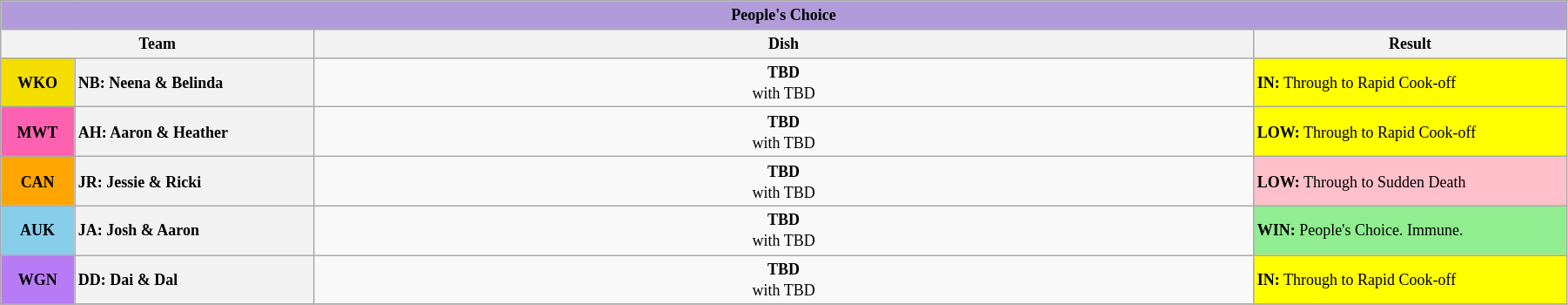<table class="wikitable" style="text-align: center; font-size: 9pt; line-height:16px; width:95%">
<tr>
<th colspan="5" style="background:#b19cd9; ">People's Choice</th>
</tr>
<tr>
<th colspan="2" style="width:20%;">Team</th>
<th style="width:60%;">Dish</th>
<th style="width:20%;">Result</th>
</tr>
<tr>
<th scope="row" align="left" style="background:#F4DE00; ">WKO</th>
<th scope="row" style="text-align:left;">NB: Neena & Belinda</th>
<td><strong>TBD</strong><br>with TBD</td>
<td scope="row" style="text-align:left;" bgcolor="yellow"><strong>IN:</strong> Through to Rapid Cook-off</td>
</tr>
<tr>
<th scope="row" align="left" style="background:#FF61B1; ">MWT</th>
<th scope="row" style="text-align:left;">AH: Aaron & Heather</th>
<td><strong>TBD</strong><br>with TBD</td>
<td scope="row" style="text-align:left;" bgcolor="yellow"><strong>LOW:</strong> Through to Rapid Cook-off</td>
</tr>
<tr>
<th scope="row" align="left" style="background:orange; ">CAN</th>
<th scope="row" style="text-align:left;">JR: Jessie & Ricki</th>
<td><strong>TBD</strong><br>with TBD</td>
<td scope="row" style="text-align:left;" bgcolor="pink"><strong>LOW:</strong> Through to Sudden Death</td>
</tr>
<tr>
<th scope="row" align="left" style="background-color:skyblue; ">AUK</th>
<th scope="row" style="text-align:left;">JA: Josh & Aaron</th>
<td><strong>TBD</strong><br>with TBD</td>
<td scope="row" style="text-align:left;" bgcolor="lightgreen"><strong>WIN:</strong> People's Choice. Immune.</td>
</tr>
<tr>
<th scope="row" align="center" style="background:#B87BF6; ">WGN</th>
<th scope="row" style="text-align:left;">DD: Dai & Dal</th>
<td><strong>TBD</strong><br>with TBD</td>
<td scope="row" style="text-align:left;" bgcolor="yellow"><strong>IN:</strong> Through to Rapid Cook-off</td>
</tr>
<tr>
</tr>
</table>
